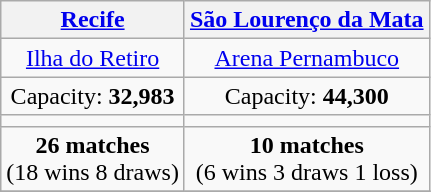<table class="wikitable" style="text-align:center">
<tr>
<th><a href='#'>Recife</a></th>
<th><a href='#'>São Lourenço da Mata</a></th>
</tr>
<tr>
<td><a href='#'>Ilha do Retiro</a></td>
<td><a href='#'>Arena Pernambuco</a></td>
</tr>
<tr>
<td>Capacity: <strong>32,983</strong></td>
<td>Capacity: <strong>44,300</strong></td>
</tr>
<tr>
<td></td>
<td></td>
</tr>
<tr>
<td><strong>26 matches</strong><br>(18 wins 8 draws)</td>
<td><strong>10 matches</strong><br>(6 wins 3 draws 1 loss)</td>
</tr>
<tr>
</tr>
</table>
